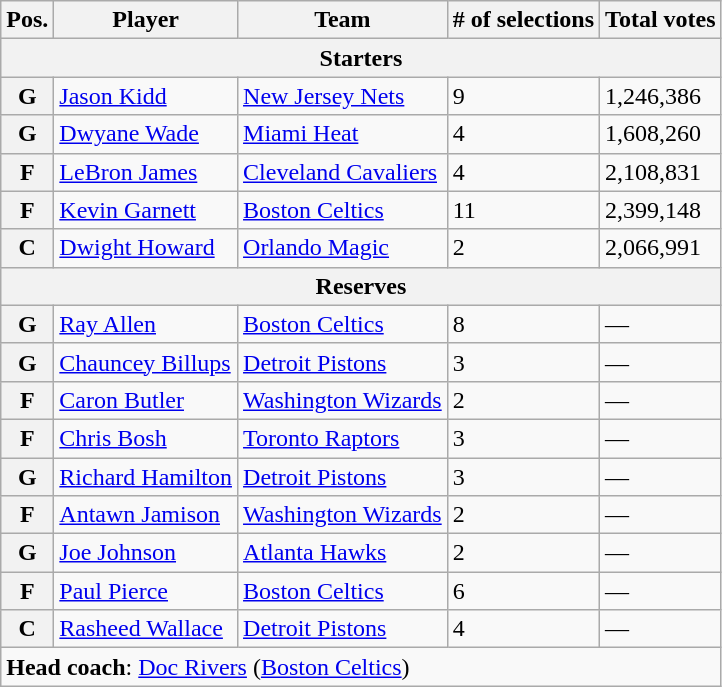<table class="wikitable">
<tr>
<th>Pos.</th>
<th>Player</th>
<th>Team</th>
<th># of selections</th>
<th>Total votes</th>
</tr>
<tr>
<th colspan="5">Starters</th>
</tr>
<tr>
<th>G</th>
<td><a href='#'>Jason Kidd</a></td>
<td><a href='#'>New Jersey Nets</a></td>
<td>9</td>
<td>1,246,386</td>
</tr>
<tr>
<th>G</th>
<td><a href='#'>Dwyane Wade</a></td>
<td><a href='#'>Miami Heat</a></td>
<td>4</td>
<td>1,608,260</td>
</tr>
<tr>
<th>F</th>
<td><a href='#'>LeBron James</a></td>
<td><a href='#'>Cleveland Cavaliers</a></td>
<td>4</td>
<td>2,108,831</td>
</tr>
<tr>
<th>F</th>
<td><a href='#'>Kevin Garnett</a></td>
<td><a href='#'>Boston Celtics</a></td>
<td>11</td>
<td>2,399,148</td>
</tr>
<tr>
<th>C</th>
<td><a href='#'>Dwight Howard</a></td>
<td><a href='#'>Orlando Magic</a></td>
<td>2</td>
<td>2,066,991</td>
</tr>
<tr>
<th colspan="5">Reserves</th>
</tr>
<tr>
<th>G</th>
<td><a href='#'>Ray Allen</a></td>
<td><a href='#'>Boston Celtics</a></td>
<td>8</td>
<td>—</td>
</tr>
<tr>
<th>G</th>
<td><a href='#'>Chauncey Billups</a></td>
<td><a href='#'>Detroit Pistons</a></td>
<td>3</td>
<td>—</td>
</tr>
<tr>
<th>F</th>
<td><a href='#'>Caron Butler</a></td>
<td><a href='#'>Washington Wizards</a></td>
<td>2</td>
<td>—</td>
</tr>
<tr>
<th>F</th>
<td><a href='#'>Chris Bosh</a></td>
<td><a href='#'>Toronto Raptors</a></td>
<td>3</td>
<td>—</td>
</tr>
<tr>
<th>G</th>
<td><a href='#'>Richard Hamilton</a></td>
<td><a href='#'>Detroit Pistons</a></td>
<td>3</td>
<td>—</td>
</tr>
<tr>
<th>F</th>
<td><a href='#'>Antawn Jamison</a></td>
<td><a href='#'>Washington Wizards</a></td>
<td>2</td>
<td>—</td>
</tr>
<tr>
<th>G</th>
<td><a href='#'>Joe Johnson</a></td>
<td><a href='#'>Atlanta Hawks</a></td>
<td>2</td>
<td>—</td>
</tr>
<tr>
<th>F</th>
<td><a href='#'>Paul Pierce</a></td>
<td><a href='#'>Boston Celtics</a></td>
<td>6</td>
<td>—</td>
</tr>
<tr>
<th>C</th>
<td><a href='#'>Rasheed Wallace</a></td>
<td><a href='#'>Detroit Pistons</a></td>
<td>4</td>
<td>—</td>
</tr>
<tr>
<td colspan="5"><strong>Head coach</strong>: <a href='#'>Doc Rivers</a> (<a href='#'>Boston Celtics</a>)</td>
</tr>
</table>
